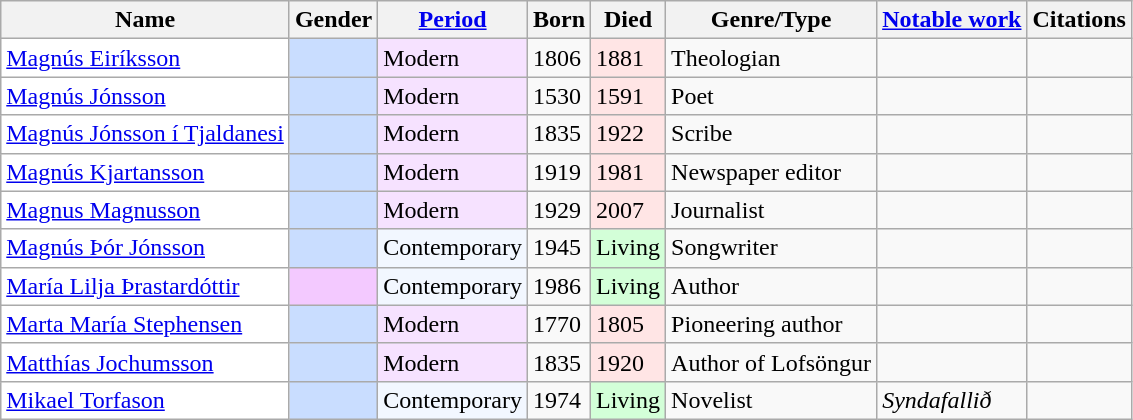<table class="wikitable sortable sort-under" summary="The first column lists the names, starting with given name, then surname. The next column gives the gender. The next three columns give details on when the individual lived, then the specialisation of the individual, with a notable work and citations following.">
<tr>
<th scope="col">Name</th>
<th scope="col">Gender</th>
<th scope="col" class="unsortable"><a href='#'>Period</a></th>
<th scope="col">Born</th>
<th scope="col">Died</th>
<th scope="col" class="unsortable" abbr="type">Genre/Type</th>
<th class="unsortable" scope="col"><a href='#'>Notable work</a></th>
<th scope="col" class="unsortable">Citations</th>
</tr>
<tr>
<td style="background:white"><a href='#'>Magnús Eiríksson</a></td>
<td style="background:#c9ddff"></td>
<td style="background:#f6e2ff">Modern</td>
<td>1806</td>
<td style="background:#ffe5e5">1881</td>
<td>Theologian</td>
<td></td>
<td></td>
</tr>
<tr>
<td style="background:white"><a href='#'>Magnús Jónsson</a></td>
<td style="background:#c9ddff"></td>
<td style="background:#f6e2ff">Modern</td>
<td>1530</td>
<td style="background:#ffe5e5">1591</td>
<td>Poet</td>
<td></td>
<td></td>
</tr>
<tr>
<td style="background:white"><a href='#'>Magnús Jónsson í Tjaldanesi</a></td>
<td style="background:#c9ddff"></td>
<td style="background:#f6e2ff">Modern</td>
<td>1835</td>
<td style="background:#ffe5e5">1922</td>
<td>Scribe</td>
<td></td>
<td></td>
</tr>
<tr>
<td style="background:white"><a href='#'>Magnús Kjartansson</a></td>
<td style="background:#c9ddff"></td>
<td style="background:#f6e2ff">Modern</td>
<td>1919</td>
<td style="background:#ffe5e5">1981</td>
<td>Newspaper editor</td>
<td></td>
<td></td>
</tr>
<tr>
<td style="background:white"><a href='#'>Magnus Magnusson</a></td>
<td style="background:#c9ddff"></td>
<td style="background:#f6e2ff">Modern</td>
<td>1929</td>
<td style="background:#ffe5e5">2007</td>
<td>Journalist</td>
<td></td>
<td></td>
</tr>
<tr>
<td style="background:white"><a href='#'>Magnús Þór Jónsson</a></td>
<td style="background:#c9ddff"></td>
<td style="background:#f2f7ff">Contemporary</td>
<td>1945</td>
<td style="background:#d3ffd8">Living</td>
<td>Songwriter</td>
<td></td>
<td></td>
</tr>
<tr>
<td style="background:white"><a href='#'>María Lilja Þrastardóttir</a></td>
<td style="background:#f3c9ff"></td>
<td style="background:#f2f7ff">Contemporary</td>
<td>1986</td>
<td style="background:#d3ffd8">Living</td>
<td>Author</td>
<td></td>
<td></td>
</tr>
<tr>
<td style="background:white"><a href='#'>Marta María Stephensen</a></td>
<td style="background:#c9ddff"></td>
<td style="background:#f6e2ff">Modern</td>
<td>1770</td>
<td style="background:#ffe5e5">1805</td>
<td>Pioneering author</td>
<td></td>
<td></td>
</tr>
<tr>
<td style="background:white"><a href='#'>Matthías Jochumsson</a></td>
<td style="background:#c9ddff"></td>
<td style="background:#f6e2ff">Modern</td>
<td>1835</td>
<td style="background:#ffe5e5">1920</td>
<td>Author of Lofsöngur</td>
<td></td>
<td></td>
</tr>
<tr>
<td style="background:white"><a href='#'>Mikael Torfason</a></td>
<td style="background:#c9ddff"></td>
<td style="background:#f2f7ff">Contemporary</td>
<td>1974</td>
<td style="background:#d3ffd8">Living</td>
<td>Novelist</td>
<td><em>Syndafallið</em></td>
<td></td>
</tr>
</table>
